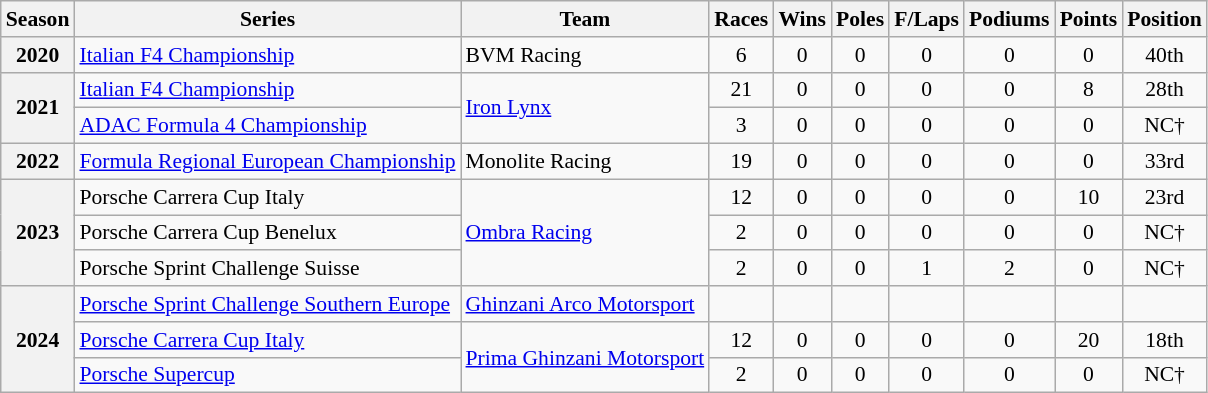<table class="wikitable" style="font-size: 90%; text-align:center">
<tr>
<th>Season</th>
<th>Series</th>
<th>Team</th>
<th>Races</th>
<th>Wins</th>
<th>Poles</th>
<th>F/Laps</th>
<th>Podiums</th>
<th>Points</th>
<th>Position</th>
</tr>
<tr>
<th>2020</th>
<td align="left"><a href='#'>Italian F4 Championship</a></td>
<td align="left">BVM Racing</td>
<td>6</td>
<td>0</td>
<td>0</td>
<td>0</td>
<td>0</td>
<td>0</td>
<td>40th</td>
</tr>
<tr>
<th rowspan="2">2021</th>
<td align="left"><a href='#'>Italian F4 Championship</a></td>
<td rowspan="2" align="left"><a href='#'>Iron Lynx</a></td>
<td>21</td>
<td>0</td>
<td>0</td>
<td>0</td>
<td>0</td>
<td>8</td>
<td>28th</td>
</tr>
<tr>
<td align="left"><a href='#'>ADAC Formula 4 Championship</a></td>
<td>3</td>
<td>0</td>
<td>0</td>
<td>0</td>
<td>0</td>
<td>0</td>
<td>NC†</td>
</tr>
<tr>
<th>2022</th>
<td align="left"><a href='#'>Formula Regional European Championship</a></td>
<td align="left">Monolite Racing</td>
<td>19</td>
<td>0</td>
<td>0</td>
<td>0</td>
<td>0</td>
<td>0</td>
<td>33rd</td>
</tr>
<tr>
<th rowspan="3">2023</th>
<td align=left>Porsche Carrera Cup Italy</td>
<td rowspan="3" align="left"><a href='#'>Ombra Racing</a></td>
<td>12</td>
<td>0</td>
<td>0</td>
<td>0</td>
<td>0</td>
<td>10</td>
<td>23rd</td>
</tr>
<tr>
<td align="left">Porsche Carrera Cup Benelux</td>
<td>2</td>
<td>0</td>
<td>0</td>
<td>0</td>
<td>0</td>
<td>0</td>
<td>NC†</td>
</tr>
<tr>
<td align=left>Porsche Sprint Challenge Suisse</td>
<td>2</td>
<td>0</td>
<td>0</td>
<td>1</td>
<td>2</td>
<td>0</td>
<td>NC†</td>
</tr>
<tr>
<th rowspan="3">2024</th>
<td align=left><a href='#'>Porsche Sprint Challenge Southern Europe</a></td>
<td align=left><a href='#'>Ghinzani Arco Motorsport</a></td>
<td></td>
<td></td>
<td></td>
<td></td>
<td></td>
<td></td>
<td></td>
</tr>
<tr>
<td align=left><a href='#'>Porsche Carrera Cup Italy</a></td>
<td rowspan="2" align="left"><a href='#'>Prima Ghinzani Motorsport</a></td>
<td>12</td>
<td>0</td>
<td>0</td>
<td>0</td>
<td>0</td>
<td>20</td>
<td>18th</td>
</tr>
<tr>
<td align=left><a href='#'>Porsche Supercup</a></td>
<td>2</td>
<td>0</td>
<td>0</td>
<td>0</td>
<td>0</td>
<td>0</td>
<td>NC†</td>
</tr>
</table>
